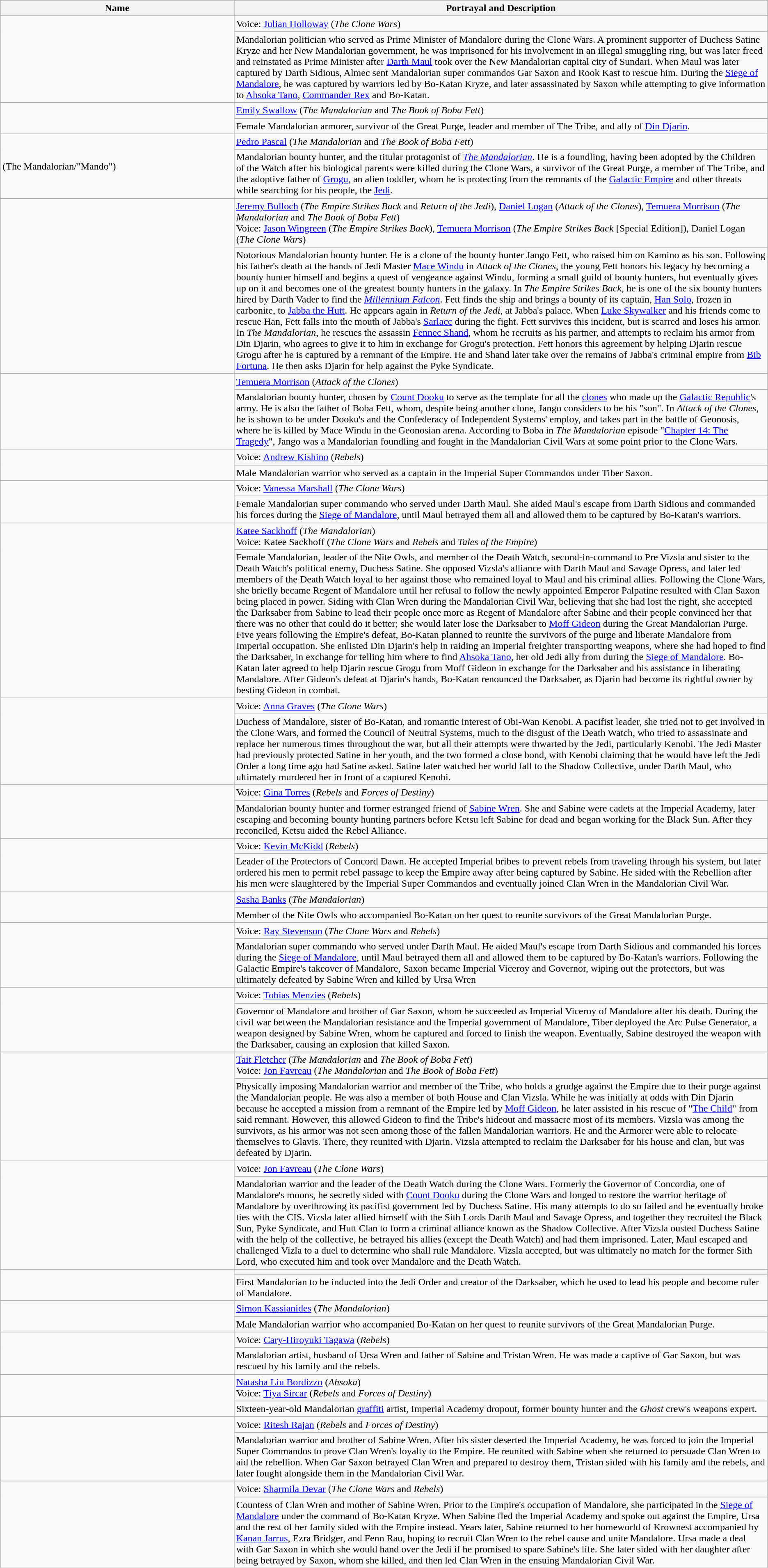<table class="wikitable sortable">
<tr>
<th width="10%">Name</th>
<th colspan="2" width="25%">Portrayal and Description</th>
</tr>
<tr>
<td rowspan="2"></td>
<td colspan="2">Voice: <a href='#'>Julian Holloway</a> (<em>The Clone Wars</em>)</td>
</tr>
<tr>
<td colspan="2">Mandalorian politician who served as Prime Minister of Mandalore during the Clone Wars. A prominent supporter of Duchess Satine Kryze and her New Mandalorian government, he was imprisoned for his involvement in an illegal smuggling ring, but was later freed and reinstated as Prime Minister after <a href='#'>Darth Maul</a> took over the New Mandalorian capital city of Sundari. When Maul was later captured by Darth Sidious, Almec sent Mandalorian super commandos Gar Saxon and Rook Kast to rescue him. During the <a href='#'>Siege of Mandalore</a>, he was captured by warriors led by Bo-Katan Kryze, and later assassinated by Saxon while attempting to give information to <a href='#'>Ahsoka Tano</a>, <a href='#'>Commander Rex</a> and Bo-Katan.</td>
</tr>
<tr>
<td rowspan="2"></td>
<td colspan="2"><a href='#'>Emily Swallow</a> (<em>The Mandalorian</em> and <em>The Book of Boba Fett</em>)</td>
</tr>
<tr>
<td colspan="2">Female Mandalorian armorer, survivor of the Great Purge, leader and member of The Tribe, and ally of <a href='#'>Din Djarin</a>.</td>
</tr>
<tr>
<td rowspan="2"> (The Mandalorian/"Mando")</td>
<td colspan="2"><a href='#'>Pedro Pascal</a> (<em>The Mandalorian</em> and <em>The Book of Boba Fett</em>)</td>
</tr>
<tr>
<td colspan="2">Mandalorian bounty hunter, and the titular protagonist of <em><a href='#'>The Mandalorian</a></em>. He is a foundling, having been adopted by the Children of the Watch after his biological parents were killed during the Clone Wars, a survivor of the Great Purge, a member of The Tribe, and the adoptive father of <a href='#'>Grogu</a>, an alien toddler, whom he is protecting from the remnants of the <a href='#'>Galactic Empire</a> and other threats while searching for his people, the <a href='#'>Jedi</a>.</td>
</tr>
<tr>
<td rowspan="2"></td>
<td colspan="2"><a href='#'>Jeremy Bulloch</a> (<em>The Empire Strikes Back</em> and <em>Return of the Jedi</em>), <a href='#'>Daniel Logan</a> (<em>Attack of the Clones</em>), <a href='#'>Temuera Morrison</a> (<em>The Mandalorian</em> and <em>The Book of Boba Fett</em>)<br>Voice: <a href='#'>Jason Wingreen</a> (<em>The Empire Strikes Back</em>), <a href='#'>Temuera Morrison</a> (<em>The Empire Strikes Back</em> [Special Edition]), Daniel Logan (<em>The Clone Wars</em>)</td>
</tr>
<tr>
<td colspan="2">Notorious Mandalorian bounty hunter. He is a clone of the bounty hunter Jango Fett, who raised him on Kamino as his son. Following his father's death at the hands of Jedi Master <a href='#'>Mace Windu</a> in <em>Attack of the Clones</em>, the young Fett honors his legacy by becoming a bounty hunter himself and begins a quest of vengeance against Windu, forming a small guild of bounty hunters, but eventually gives up on it and becomes one of the greatest bounty hunters in the galaxy. In <em>The Empire Strikes Back</em>, he is one of the six bounty hunters hired by Darth Vader to find the <em><a href='#'>Millennium Falcon</a></em>. Fett finds the ship and brings a bounty of its captain, <a href='#'>Han Solo</a>, frozen in carbonite, to <a href='#'>Jabba the Hutt</a>. He appears again in <em>Return of the Jedi</em>, at Jabba's palace. When <a href='#'>Luke Skywalker</a> and his friends come to rescue Han, Fett falls into the mouth of Jabba's <a href='#'>Sarlacc</a> during the fight. Fett survives this incident, but is scarred and loses his armor. In <em>The Mandalorian</em>, he rescues the assassin <a href='#'>Fennec Shand</a>, whom he recruits as his partner, and attempts to reclaim his armor from Din Djarin, who agrees to give it to him in exchange for Grogu's protection. Fett honors this agreement by helping Djarin rescue Grogu after he is captured by a remnant of the Empire. He and Shand later take over the remains of Jabba's criminal empire from <a href='#'>Bib Fortuna</a>. He then asks Djarin for help against the Pyke Syndicate.</td>
</tr>
<tr>
<td rowspan="2"></td>
<td colspan="2"><a href='#'>Temuera Morrison</a> (<em>Attack of the Clones</em>)</td>
</tr>
<tr>
<td colspan="2">Mandalorian bounty hunter, chosen by <a href='#'>Count Dooku</a> to serve as the template for all the <a href='#'>clones</a> who made up the <a href='#'>Galactic Republic</a>'s army. He is also the father of Boba Fett, whom, despite being another clone, Jango considers to be his "son". In <em>Attack of the Clones</em>, he is shown to be under Dooku's and the Confederacy of Independent Systems' employ, and takes part in the battle of Geonosis, where he is killed by Mace Windu in the Geonosian arena. According to Boba in <em>The Mandalorian</em> episode "<a href='#'>Chapter 14: The Tragedy</a>", Jango was a Mandalorian foundling and fought in the Mandalorian Civil Wars at some point prior to the Clone Wars.</td>
</tr>
<tr>
<td rowspan="2"></td>
<td colspan="2">Voice: <a href='#'>Andrew Kishino</a> (<em>Rebels</em>)</td>
</tr>
<tr>
<td colspan="2">Male Mandalorian warrior who served as a captain in the Imperial Super Commandos under Tiber Saxon.</td>
</tr>
<tr>
<td rowspan="2"></td>
<td colspan="2">Voice: <a href='#'>Vanessa Marshall</a> (<em>The Clone Wars</em>)</td>
</tr>
<tr>
<td colspan="2">Female Mandalorian super commando who served under Darth Maul. She aided Maul's escape from Darth Sidious and commanded his forces during the <a href='#'>Siege of Mandalore</a>, until Maul betrayed them all and allowed them to be captured by Bo-Katan's warriors.</td>
</tr>
<tr>
<td rowspan="2"></td>
<td colspan="2"><a href='#'>Katee Sackhoff</a> (<em>The Mandalorian</em>)<br>Voice: Katee Sackhoff (<em>The Clone Wars</em> and <em>Rebels</em> and <em>Tales of the Empire</em>)</td>
</tr>
<tr>
<td colspan="2">Female Mandalorian, leader of the Nite Owls, and member of the Death Watch, second-in-command to Pre Vizsla and sister to the Death Watch's political enemy, Duchess Satine. She opposed Vizsla's alliance with Darth Maul and Savage Opress, and later led members of the Death Watch loyal to her against those who remained loyal to Maul and his criminal allies. Following the Clone Wars, she briefly became Regent of Mandalore until her refusal to follow the newly appointed Emperor Palpatine resulted with Clan Saxon being placed in power. Siding with Clan Wren during the Mandalorian Civil War, believing that she had lost the right, she accepted the Darksaber from Sabine to lead their people once more as Regent of Mandalore after Sabine and their people convinced her that there was no other that could do it better; she would later lose the Darksaber to <a href='#'>Moff Gideon</a> during the Great Mandalorian Purge. Five years following the Empire's defeat, Bo-Katan planned to reunite the survivors of the purge and liberate Mandalore from Imperial occupation. She enlisted Din Djarin's help in raiding an Imperial freighter transporting weapons, where she had hoped to find the Darksaber, in exchange for telling him where to find <a href='#'>Ahsoka Tano</a>, her old Jedi ally from during the <a href='#'>Siege of Mandalore</a>. Bo-Katan later agreed to help Djarin rescue Grogu from Moff Gideon in exchange for the Darksaber and his assistance in liberating Mandalore. After Gideon's defeat at Djarin's hands, Bo-Katan renounced the Darksaber, as Djarin had become its rightful owner by besting Gideon in combat.</td>
</tr>
<tr>
<td rowspan="2"></td>
<td colspan="2">Voice: <a href='#'>Anna Graves</a> (<em>The Clone Wars</em>)</td>
</tr>
<tr>
<td colspan="2">Duchess of Mandalore, sister of Bo-Katan, and romantic interest of Obi-Wan Kenobi. A pacifist leader, she tried not to get involved in the Clone Wars, and formed the Council of Neutral Systems, much to the disgust of the Death Watch, who tried to assassinate and replace her numerous times throughout the war, but all their attempts were thwarted by the Jedi, particularly Kenobi. The Jedi Master had previously protected Satine in her youth, and the two formed a close bond, with Kenobi claiming that he would have left the Jedi Order a long time ago had Satine asked. Satine later watched her world fall to the Shadow Collective, under Darth Maul, who ultimately murdered her in front of a captured Kenobi.</td>
</tr>
<tr>
<td rowspan="2"></td>
<td colspan="2">Voice: <a href='#'>Gina Torres</a> (<em>Rebels</em> and <em>Forces of Destiny</em>)</td>
</tr>
<tr>
<td colspan="2">Mandalorian bounty hunter and former estranged friend of <a href='#'>Sabine Wren</a>. She and Sabine were cadets at the Imperial Academy, later escaping and becoming bounty hunting partners before Ketsu left Sabine for dead and began working for the Black Sun. After they reconciled, Ketsu aided the Rebel Alliance.</td>
</tr>
<tr>
<td rowspan="2"></td>
<td colspan="2">Voice: <a href='#'>Kevin McKidd</a> (<em>Rebels</em>)</td>
</tr>
<tr>
<td colspan="2">Leader of the Protectors of Concord Dawn. He accepted Imperial bribes to prevent rebels from traveling through his system, but later ordered his men to permit rebel passage to keep the Empire away after being captured by Sabine. He sided with the Rebellion after his men were slaughtered by the Imperial Super Commandos and eventually joined Clan Wren in the Mandalorian Civil War.</td>
</tr>
<tr>
<td rowspan="2"></td>
<td colspan="2"><a href='#'>Sasha Banks</a> (<em>The Mandalorian</em>)</td>
</tr>
<tr>
<td colspan="2">Member of the Nite Owls who accompanied Bo-Katan on her quest to reunite survivors of the Great Mandalorian Purge.</td>
</tr>
<tr>
<td rowspan="2"></td>
<td colspan="2">Voice: <a href='#'>Ray Stevenson</a> (<em>The Clone Wars</em> and <em>Rebels</em>)</td>
</tr>
<tr>
<td colspan="2">Mandalorian super commando who served under Darth Maul. He aided Maul's escape from Darth Sidious and commanded his forces during the <a href='#'>Siege of Mandalore</a>, until Maul betrayed them all and allowed them to be captured by Bo-Katan's warriors. Following the Galactic Empire's takeover of Mandalore, Saxon became Imperial Viceroy and Governor, wiping out the protectors, but was ultimately defeated by Sabine Wren and killed by Ursa Wren</td>
</tr>
<tr>
<td rowspan="2"></td>
<td colspan="2">Voice: <a href='#'>Tobias Menzies</a> (<em>Rebels</em>)</td>
</tr>
<tr>
<td colspan="2">Governor of Mandalore and brother of Gar Saxon, whom he succeeded as Imperial Viceroy of Mandalore after his death. During the civil war between the Mandalorian resistance and the Imperial government of Mandalore, Tiber deployed the Arc Pulse Generator, a weapon designed by Sabine Wren, whom he captured and forced to finish the weapon. Eventually, Sabine destroyed the weapon with the Darksaber, causing an explosion that killed Saxon.</td>
</tr>
<tr>
<td rowspan="2"></td>
<td colspan="2"><a href='#'>Tait Fletcher</a> (<em>The Mandalorian</em> and <em>The Book of Boba Fett</em>)<br>Voice: <a href='#'>Jon Favreau</a> (<em>The Mandalorian</em> and <em>The Book of Boba Fett</em>)</td>
</tr>
<tr>
<td colspan="2">Physically imposing Mandalorian warrior and member of the Tribe, who holds a grudge against the Empire due to their purge against the Mandalorian people. He was also a member of both House and Clan Vizsla. While he was initially at odds with Din Djarin because he accepted a mission from a remnant of the Empire led by <a href='#'>Moff Gideon</a>, he later assisted in his rescue of "<a href='#'>The Child</a>" from said remnant. However, this allowed Gideon to find the Tribe's hideout and massacre most of its members. Vizsla was among the survivors, as his armor was not seen among those of the fallen Mandalorian warriors. He and the Armorer were able to relocate themselves to Glavis. There, they reunited with Djarin. Vizsla attempted to reclaim the Darksaber for his house and clan, but was defeated by Djarin.</td>
</tr>
<tr>
<td rowspan="2"></td>
<td colspan="2">Voice: <a href='#'>Jon Favreau</a> (<em>The Clone Wars</em>)</td>
</tr>
<tr>
<td colspan="2">Mandalorian warrior and the leader of the Death Watch during the Clone Wars. Formerly the Governor of Concordia, one of Mandalore's moons, he secretly sided with <a href='#'>Count Dooku</a> during the Clone Wars and longed to restore the warrior heritage of Mandalore by overthrowing its pacifist government led by Duchess Satine. His many attempts to do so failed and he eventually broke ties with the CIS. Vizsla later allied himself with the Sith Lords Darth Maul and Savage Opress, and together they recruited the Black Sun, Pyke Syndicate, and Hutt Clan to form a criminal alliance known as the Shadow Collective. After Vizsla ousted Duchess Satine with the help of the collective, he betrayed his allies (except the Death Watch) and had them imprisoned. Later, Maul escaped and challenged Vizla to a duel to determine who shall rule Mandalore. Vizsla accepted, but was ultimately no match for the former Sith Lord, who executed him and took over Mandalore and the Death Watch.</td>
</tr>
<tr>
<td rowspan="2"></td>
<td></td>
</tr>
<tr>
<td colspan="2">First Mandalorian to be inducted into the Jedi Order and creator of the Darksaber, which he used to lead his people and become ruler of Mandalore.</td>
</tr>
<tr>
<td rowspan="2"></td>
<td colspan="2"><a href='#'>Simon Kassianides</a> (<em>The Mandalorian</em>)</td>
</tr>
<tr>
<td colspan="2">Male Mandalorian warrior who accompanied Bo-Katan on her quest to reunite survivors of the Great Mandalorian Purge.</td>
</tr>
<tr>
<td rowspan="2"></td>
<td colspan="2">Voice: <a href='#'>Cary-Hiroyuki Tagawa</a> (<em>Rebels</em>)</td>
</tr>
<tr>
<td colspan="2">Mandalorian artist, husband of Ursa Wren and father of Sabine and Tristan Wren. He was made a captive of Gar Saxon, but was rescued by his family and the rebels.</td>
</tr>
<tr>
<td rowspan="2"></td>
<td colspan="2"><a href='#'>Natasha Liu Bordizzo</a> (<em>Ahsoka</em>)<br>Voice: <a href='#'>Tiya Sircar</a> (<em>Rebels</em> and <em>Forces of Destiny</em>)</td>
</tr>
<tr>
<td colspan="2">Sixteen-year-old Mandalorian <a href='#'>graffiti</a> artist, Imperial Academy dropout, former bounty hunter and the <em>Ghost</em> crew's weapons expert.</td>
</tr>
<tr>
<td rowspan="2"></td>
<td colspan="2">Voice: <a href='#'>Ritesh Rajan</a> (<em>Rebels</em> and <em>Forces of Destiny</em>)</td>
</tr>
<tr>
<td colspan="2">Mandalorian warrior and brother of Sabine Wren. After his sister deserted the Imperial Academy, he was forced to join the Imperial Super Commandos to prove Clan Wren's loyalty to the Empire. He reunited with Sabine when she returned to persuade Clan Wren to aid the rebellion. When Gar Saxon betrayed Clan Wren and prepared to destroy them, Tristan sided with his family and the rebels, and later fought alongside them in the Mandalorian Civil War.</td>
</tr>
<tr>
<td rowspan="2"></td>
<td colspan="2">Voice: <a href='#'>Sharmila Devar</a> (<em>The Clone Wars</em> and <em>Rebels</em>)</td>
</tr>
<tr>
<td colspan="2">Countess of Clan Wren and mother of Sabine Wren. Prior to the Empire's occupation of Mandalore, she participated in the <a href='#'>Siege of Mandalore</a> under the command of Bo-Katan Kryze. When Sabine fled the Imperial Academy and spoke out against the Empire, Ursa and the rest of her family sided with the Empire instead. Years later, Sabine returned to her homeworld of Krownest accompanied by <a href='#'>Kanan Jarrus</a>, Ezra Bridger, and Fenn Rau, hoping to recruit Clan Wren to the rebel cause and unite Mandalore. Ursa made a deal with Gar Saxon in which she would hand over the Jedi if he promised to spare Sabine's life. She later sided with her daughter after being betrayed by Saxon, whom she killed, and then led Clan Wren in the ensuing Mandalorian Civil War.</td>
</tr>
</table>
